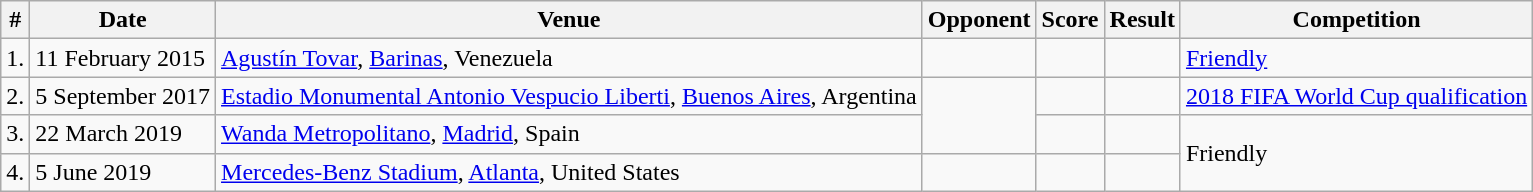<table class="wikitable">
<tr>
<th>#</th>
<th>Date</th>
<th>Venue</th>
<th>Opponent</th>
<th>Score</th>
<th>Result</th>
<th>Competition</th>
</tr>
<tr>
<td>1.</td>
<td>11 February 2015</td>
<td><a href='#'>Agustín Tovar</a>, <a href='#'>Barinas</a>, Venezuela</td>
<td></td>
<td></td>
<td></td>
<td><a href='#'>Friendly</a></td>
</tr>
<tr>
<td>2.</td>
<td>5 September 2017</td>
<td><a href='#'>Estadio Monumental Antonio Vespucio Liberti</a>, <a href='#'>Buenos Aires</a>, Argentina</td>
<td rowspan=2></td>
<td></td>
<td></td>
<td><a href='#'>2018 FIFA World Cup qualification</a></td>
</tr>
<tr>
<td>3.</td>
<td>22 March 2019</td>
<td><a href='#'>Wanda Metropolitano</a>, <a href='#'>Madrid</a>, Spain</td>
<td></td>
<td></td>
<td rowspan=2>Friendly</td>
</tr>
<tr>
<td>4.</td>
<td>5 June 2019</td>
<td><a href='#'>Mercedes-Benz Stadium</a>, <a href='#'>Atlanta</a>, United States</td>
<td></td>
<td></td>
<td></td>
</tr>
</table>
